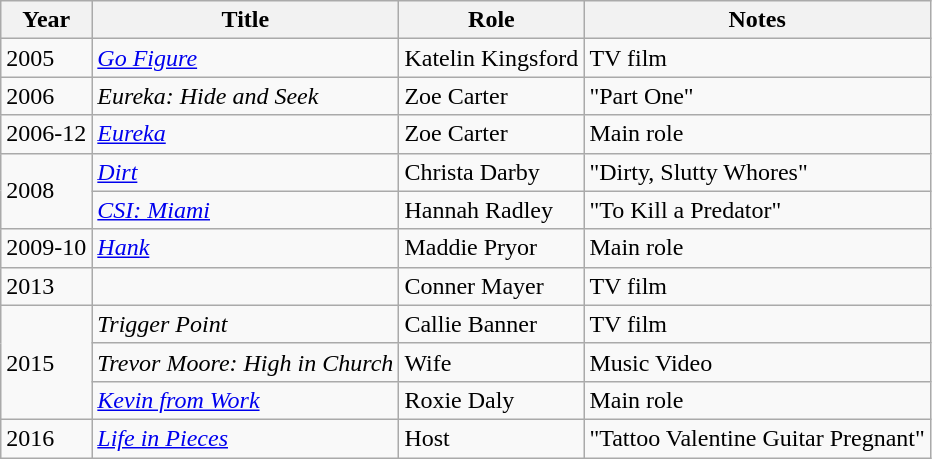<table class="wikitable sortable">
<tr>
<th>Year</th>
<th>Title</th>
<th>Role</th>
<th class="unsortable">Notes</th>
</tr>
<tr>
<td>2005</td>
<td><em><a href='#'>Go Figure</a></em></td>
<td>Katelin Kingsford</td>
<td>TV film</td>
</tr>
<tr>
<td>2006</td>
<td><em>Eureka: Hide and Seek</em></td>
<td>Zoe Carter</td>
<td>"Part One"</td>
</tr>
<tr>
<td>2006-12</td>
<td><em><a href='#'>Eureka</a></em></td>
<td>Zoe Carter</td>
<td>Main role</td>
</tr>
<tr>
<td rowspan="2">2008</td>
<td><em><a href='#'>Dirt</a></em></td>
<td>Christa Darby</td>
<td>"Dirty, Slutty Whores"</td>
</tr>
<tr>
<td><em><a href='#'>CSI: Miami</a></em></td>
<td>Hannah Radley</td>
<td>"To Kill a Predator"</td>
</tr>
<tr>
<td>2009-10</td>
<td><em><a href='#'>Hank</a></em></td>
<td>Maddie Pryor</td>
<td>Main role</td>
</tr>
<tr>
<td>2013</td>
<td><em></em></td>
<td>Conner Mayer</td>
<td>TV film</td>
</tr>
<tr>
<td rowspan="3">2015</td>
<td><em>Trigger Point</em></td>
<td>Callie Banner</td>
<td>TV film</td>
</tr>
<tr>
<td><em>Trevor Moore: High in Church</em></td>
<td>Wife</td>
<td>Music Video</td>
</tr>
<tr>
<td><em><a href='#'>Kevin from Work</a></em></td>
<td>Roxie Daly</td>
<td>Main role</td>
</tr>
<tr>
<td>2016</td>
<td><em><a href='#'>Life in Pieces</a></em></td>
<td>Host</td>
<td>"Tattoo Valentine Guitar Pregnant"</td>
</tr>
</table>
